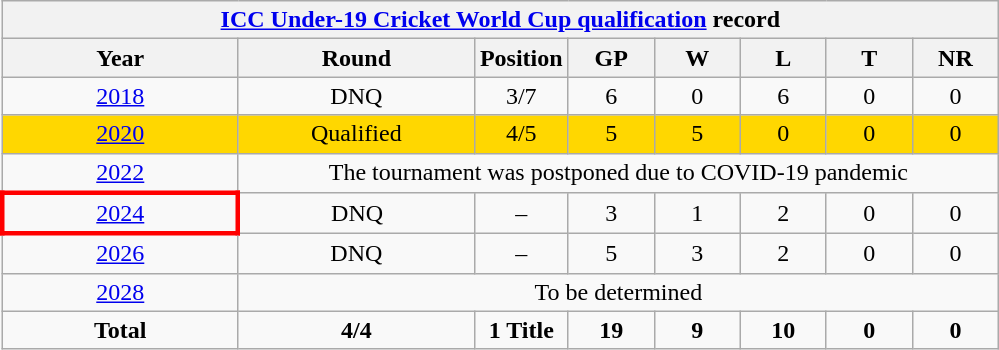<table class="wikitable" style="text-align: center; width=900px;">
<tr>
<th colspan=9><a href='#'>ICC Under-19 Cricket World Cup qualification</a> record</th>
</tr>
<tr>
<th width=150>Year</th>
<th width=150>Round</th>
<th width=50>Position</th>
<th width=50>GP</th>
<th width=50>W</th>
<th width=50>L</th>
<th width=50>T</th>
<th width=50>NR</th>
</tr>
<tr>
<td> <a href='#'>2018</a></td>
<td>DNQ</td>
<td>3/7</td>
<td>6</td>
<td>0</td>
<td>6</td>
<td>0</td>
<td>0</td>
</tr>
<tr bgcolor=gold>
<td> <a href='#'>2020</a></td>
<td>Qualified</td>
<td>4/5</td>
<td>5</td>
<td>5</td>
<td>0</td>
<td>0</td>
<td>0</td>
</tr>
<tr>
<td> <a href='#'>2022</a></td>
<td colspan=8>The tournament was postponed due to COVID-19 pandemic</td>
</tr>
<tr>
<td style="border: 3px solid red"> <a href='#'>2024</a></td>
<td>DNQ</td>
<td>–</td>
<td>3</td>
<td>1</td>
<td>2</td>
<td>0</td>
<td>0</td>
</tr>
<tr>
<td> <a href='#'>2026</a></td>
<td>DNQ</td>
<td>–</td>
<td>5</td>
<td>3</td>
<td>2</td>
<td>0</td>
<td>0</td>
</tr>
<tr>
<td> <a href='#'>2028</a></td>
<td rowspan=1 colspan=8>To be determined</td>
</tr>
<tr>
<td><strong>Total</strong></td>
<td><strong>4/4</strong></td>
<td><strong>1 Title</strong></td>
<td><strong>19</strong></td>
<td><strong>9</strong></td>
<td><strong>10</strong></td>
<td><strong>0</strong></td>
<td><strong>0</strong></td>
</tr>
</table>
